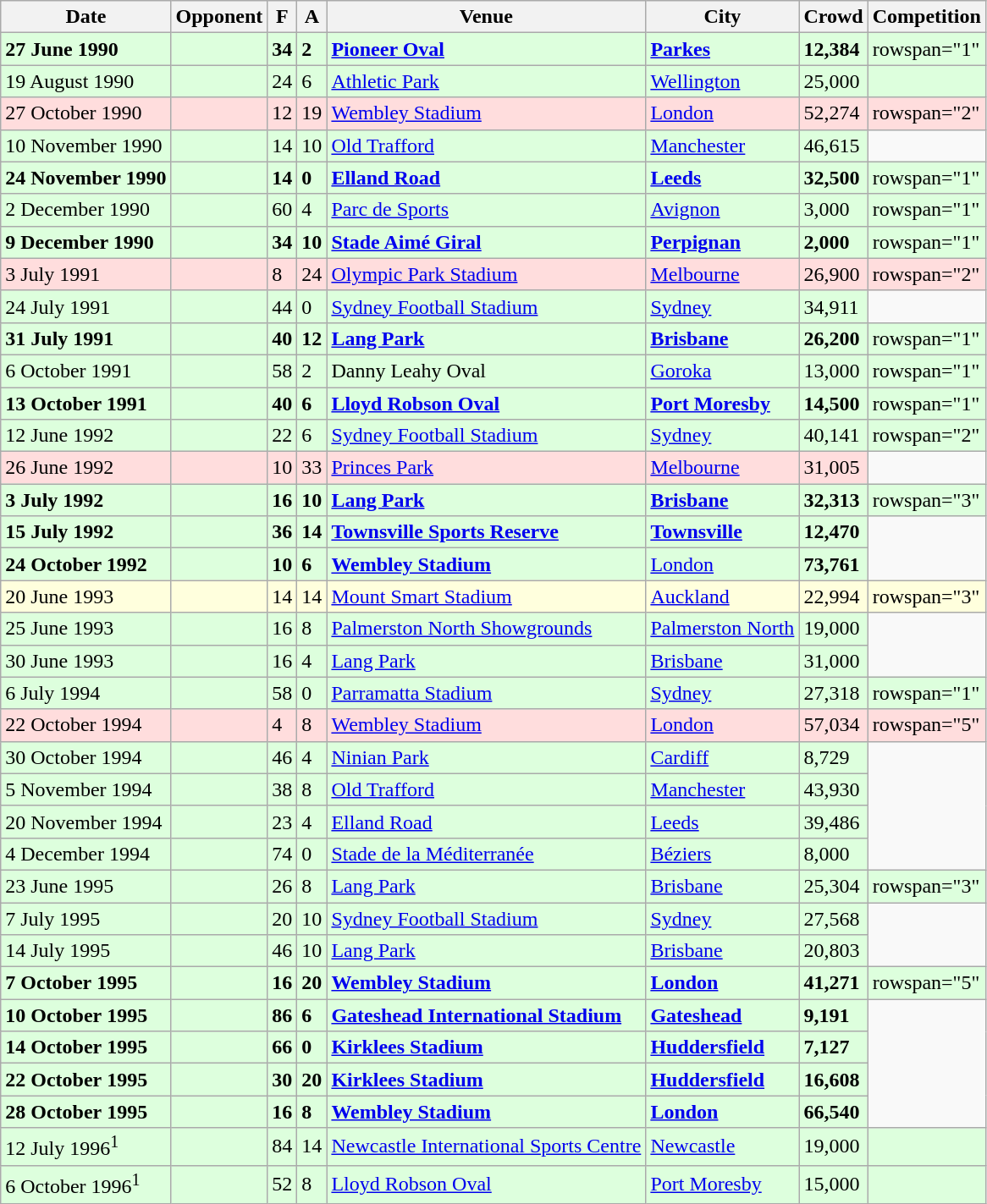<table class="wikitable sortable">
<tr>
<th>Date</th>
<th>Opponent</th>
<th>F</th>
<th>A</th>
<th>Venue</th>
<th>City</th>
<th>Crowd</th>
<th>Competition</th>
</tr>
<tr style="background:#ddffdd;">
<td><strong>27 June 1990</strong></td>
<td><strong></strong></td>
<td><strong>34</strong></td>
<td><strong>2</strong></td>
<td><strong><a href='#'>Pioneer Oval</a></strong></td>
<td><strong><a href='#'>Parkes</a></strong></td>
<td><strong>12,384</strong></td>
<td>rowspan="1"</td>
</tr>
<tr style="background:#ddffdd;">
<td>19 August 1990</td>
<td></td>
<td>24</td>
<td>6</td>
<td><a href='#'>Athletic Park</a></td>
<td><a href='#'>Wellington</a></td>
<td>25,000</td>
<td></td>
</tr>
<tr style="background:#ffdddd;">
<td>27 October 1990</td>
<td></td>
<td>12</td>
<td>19</td>
<td><a href='#'>Wembley Stadium</a></td>
<td><a href='#'>London</a></td>
<td>52,274</td>
<td>rowspan="2"</td>
</tr>
<tr style="background:#ddffdd;">
<td>10 November 1990</td>
<td></td>
<td>14</td>
<td>10</td>
<td><a href='#'>Old Trafford</a></td>
<td><a href='#'>Manchester</a></td>
<td>46,615</td>
</tr>
<tr style="background:#ddffdd;">
<td><strong>24 November 1990</strong></td>
<td><strong></strong></td>
<td><strong>14</strong></td>
<td><strong>0</strong></td>
<td><strong><a href='#'>Elland Road</a></strong></td>
<td><strong><a href='#'>Leeds</a></strong></td>
<td><strong>32,500</strong></td>
<td>rowspan="1"</td>
</tr>
<tr style="background:#ddffdd;">
<td>2 December 1990</td>
<td></td>
<td>60</td>
<td>4</td>
<td><a href='#'>Parc de Sports</a></td>
<td><a href='#'>Avignon</a></td>
<td>3,000</td>
<td>rowspan="1"</td>
</tr>
<tr style="background:#ddffdd;">
<td><strong>9 December 1990</strong></td>
<td><strong></strong></td>
<td><strong>34</strong></td>
<td><strong>10</strong></td>
<td><strong><a href='#'>Stade Aimé Giral</a></strong></td>
<td><strong><a href='#'>Perpignan</a></strong></td>
<td><strong>2,000</strong></td>
<td>rowspan="1"</td>
</tr>
<tr style="background:#ffdddd;">
<td>3 July 1991</td>
<td></td>
<td>8</td>
<td>24</td>
<td><a href='#'>Olympic Park Stadium</a></td>
<td><a href='#'>Melbourne</a></td>
<td>26,900</td>
<td>rowspan="2"</td>
</tr>
<tr style="background:#ddffdd;">
<td>24 July 1991</td>
<td></td>
<td>44</td>
<td>0</td>
<td><a href='#'>Sydney Football Stadium</a></td>
<td><a href='#'>Sydney</a></td>
<td>34,911</td>
</tr>
<tr style="background:#ddffdd;">
<td><strong>31 July 1991</strong></td>
<td><strong></strong></td>
<td><strong>40</strong></td>
<td><strong>12</strong></td>
<td><strong><a href='#'>Lang Park</a></strong></td>
<td><strong><a href='#'>Brisbane</a></strong></td>
<td><strong>26,200</strong></td>
<td>rowspan="1"</td>
</tr>
<tr style="background:#ddffdd;">
<td>6 October 1991</td>
<td></td>
<td>58</td>
<td>2</td>
<td>Danny Leahy Oval</td>
<td><a href='#'>Goroka</a></td>
<td>13,000</td>
<td>rowspan="1"</td>
</tr>
<tr style="background:#ddffdd;">
<td><strong>13 October 1991</strong></td>
<td><strong></strong></td>
<td><strong>40</strong></td>
<td><strong>6</strong></td>
<td><strong><a href='#'>Lloyd Robson Oval</a></strong></td>
<td><strong><a href='#'>Port Moresby</a></strong></td>
<td><strong>14,500</strong></td>
<td>rowspan="1"</td>
</tr>
<tr style="background:#ddffdd;">
<td>12 June 1992</td>
<td></td>
<td>22</td>
<td>6</td>
<td><a href='#'>Sydney Football Stadium</a></td>
<td><a href='#'>Sydney</a></td>
<td>40,141</td>
<td>rowspan="2"</td>
</tr>
<tr style="background:#ffdddd;">
<td>26 June 1992</td>
<td></td>
<td>10</td>
<td>33</td>
<td><a href='#'>Princes Park</a></td>
<td><a href='#'>Melbourne</a></td>
<td>31,005</td>
</tr>
<tr style="background:#ddffdd;">
<td><strong>3 July 1992</strong></td>
<td><strong></strong></td>
<td><strong>16</strong></td>
<td><strong>10</strong></td>
<td><strong><a href='#'>Lang Park</a></strong></td>
<td><strong><a href='#'>Brisbane</a></strong></td>
<td><strong>32,313</strong></td>
<td>rowspan="3"</td>
</tr>
<tr style="background:#ddffdd;">
<td><strong>15 July 1992</strong></td>
<td><strong></strong></td>
<td><strong>36</strong></td>
<td><strong>14</strong></td>
<td><strong><a href='#'>Townsville Sports Reserve</a></strong></td>
<td><strong><a href='#'>Townsville</a></strong></td>
<td><strong>12,470</strong></td>
</tr>
<tr style="background:#ddffdd;">
<td><strong>24 October 1992</strong></td>
<td><strong></strong></td>
<td><strong>10</strong></td>
<td><strong>6</strong></td>
<td><strong><a href='#'>Wembley Stadium</a></strong></td>
<td><a href='#'>London</a></td>
<td><strong>73,761</strong></td>
</tr>
<tr style="background:#ffffdd;">
<td>20 June 1993</td>
<td></td>
<td>14</td>
<td>14</td>
<td><a href='#'>Mount Smart Stadium</a></td>
<td><a href='#'>Auckland</a></td>
<td>22,994</td>
<td>rowspan="3"</td>
</tr>
<tr style="background:#ddffdd;">
<td>25 June 1993</td>
<td></td>
<td>16</td>
<td>8</td>
<td><a href='#'>Palmerston North Showgrounds</a></td>
<td><a href='#'>Palmerston North</a></td>
<td>19,000</td>
</tr>
<tr style="background:#ddffdd;">
<td>30 June 1993</td>
<td></td>
<td>16</td>
<td>4</td>
<td><a href='#'>Lang Park</a></td>
<td><a href='#'>Brisbane</a></td>
<td>31,000</td>
</tr>
<tr style="background:#ddffdd;">
<td>6 July 1994</td>
<td></td>
<td>58</td>
<td>0</td>
<td><a href='#'>Parramatta Stadium</a></td>
<td><a href='#'>Sydney</a></td>
<td>27,318</td>
<td>rowspan="1"</td>
</tr>
<tr style="background:#ffdddd;">
<td>22 October 1994</td>
<td></td>
<td>4</td>
<td>8</td>
<td><a href='#'>Wembley Stadium</a></td>
<td><a href='#'>London</a></td>
<td>57,034</td>
<td>rowspan="5"</td>
</tr>
<tr style="background:#ddffdd;">
<td>30 October 1994</td>
<td></td>
<td>46</td>
<td>4</td>
<td><a href='#'>Ninian Park</a></td>
<td><a href='#'>Cardiff</a></td>
<td>8,729</td>
</tr>
<tr style="background:#ddffdd;">
<td>5 November 1994</td>
<td></td>
<td>38</td>
<td>8</td>
<td><a href='#'>Old Trafford</a></td>
<td><a href='#'>Manchester</a></td>
<td>43,930</td>
</tr>
<tr style="background:#ddffdd;">
<td>20 November 1994</td>
<td></td>
<td>23</td>
<td>4</td>
<td><a href='#'>Elland Road</a></td>
<td><a href='#'>Leeds</a></td>
<td>39,486</td>
</tr>
<tr style="background:#ddffdd;">
<td>4 December 1994</td>
<td></td>
<td>74</td>
<td>0</td>
<td><a href='#'>Stade de la Méditerranée</a></td>
<td><a href='#'>Béziers</a></td>
<td>8,000</td>
</tr>
<tr style="background:#ddffdd;">
<td>23 June 1995</td>
<td></td>
<td>26</td>
<td>8</td>
<td><a href='#'>Lang Park</a></td>
<td><a href='#'>Brisbane</a></td>
<td>25,304</td>
<td>rowspan="3"</td>
</tr>
<tr style="background:#ddffdd;">
<td>7 July 1995</td>
<td></td>
<td>20</td>
<td>10</td>
<td><a href='#'>Sydney Football Stadium</a></td>
<td><a href='#'>Sydney</a></td>
<td>27,568</td>
</tr>
<tr style="background:#ddffdd;">
<td>14 July 1995</td>
<td></td>
<td>46</td>
<td>10</td>
<td><a href='#'>Lang Park</a></td>
<td><a href='#'>Brisbane</a></td>
<td>20,803</td>
</tr>
<tr style="background:#ddffdd;">
<td><strong>7 October</strong> <strong>1995</strong></td>
<td><strong></strong></td>
<td><strong>16</strong></td>
<td><strong>20</strong></td>
<td><strong><a href='#'>Wembley Stadium</a></strong></td>
<td><strong><a href='#'>London</a></strong></td>
<td><strong>41,271</strong></td>
<td>rowspan="5"</td>
</tr>
<tr style="background:#ddffdd;">
<td><strong>10 October</strong> <strong>1995</strong></td>
<td><strong></strong></td>
<td><strong>86</strong></td>
<td><strong>6</strong></td>
<td><strong><a href='#'>Gateshead International Stadium</a></strong></td>
<td><strong><a href='#'>Gateshead</a></strong></td>
<td><strong>9,191</strong></td>
</tr>
<tr style="background:#ddffdd;">
<td><strong>14 October</strong> <strong>1995</strong></td>
<td><strong></strong></td>
<td><strong>66</strong></td>
<td><strong>0</strong></td>
<td><strong><a href='#'>Kirklees Stadium</a></strong></td>
<td><strong><a href='#'>Huddersfield</a></strong></td>
<td><strong>7,127</strong></td>
</tr>
<tr style="background:#ddffdd;">
<td><strong>22 October</strong> <strong>1995</strong></td>
<td><strong></strong></td>
<td><strong>30</strong></td>
<td><strong>20</strong></td>
<td><strong><a href='#'>Kirklees Stadium</a></strong></td>
<td><strong><a href='#'>Huddersfield</a></strong></td>
<td><strong>16,608</strong></td>
</tr>
<tr style="background:#ddffdd;">
<td><strong>28 October</strong> <strong>1995</strong></td>
<td><strong></strong></td>
<td><strong>16</strong></td>
<td><strong>8</strong></td>
<td><strong><a href='#'>Wembley Stadium</a></strong></td>
<td><strong><a href='#'>London</a></strong></td>
<td><strong>66,540</strong></td>
</tr>
<tr style="background:#ddffdd;">
<td>12 July 1996<sup>1</sup></td>
<td></td>
<td>84</td>
<td>14</td>
<td><a href='#'>Newcastle International Sports Centre</a></td>
<td><a href='#'>Newcastle</a></td>
<td>19,000</td>
<td></td>
</tr>
<tr style="background:#ddffdd;">
<td>6 October 1996<sup>1</sup></td>
<td></td>
<td>52</td>
<td>8</td>
<td><a href='#'>Lloyd Robson Oval</a></td>
<td><a href='#'>Port Moresby</a></td>
<td>15,000</td>
<td></td>
</tr>
</table>
